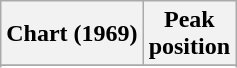<table class="wikitable sortable plainrowheaders" style="text-align:center">
<tr>
<th scope="col">Chart (1969)</th>
<th scope="col">Peak<br> position</th>
</tr>
<tr>
</tr>
<tr>
</tr>
</table>
